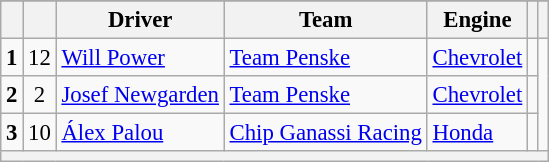<table class="wikitable" style="font-size:95%;">
<tr>
</tr>
<tr>
<th></th>
<th></th>
<th>Driver</th>
<th>Team</th>
<th>Engine</th>
<th></th>
<th></th>
</tr>
<tr>
<td style="text-align:center;"><strong>1</strong></td>
<td style="text-align:center;">12</td>
<td> <a href='#'>Will Power</a> </td>
<td><a href='#'>Team Penske</a></td>
<td><a href='#'>Chevrolet</a></td>
<td></td>
</tr>
<tr>
<td style="text-align:center;"><strong>2</strong></td>
<td style="text-align:center;">2</td>
<td> <a href='#'>Josef Newgarden</a> </td>
<td><a href='#'>Team Penske</a></td>
<td><a href='#'>Chevrolet</a></td>
<td></td>
</tr>
<tr>
<td style="text-align:center;"><strong>3</strong></td>
<td style="text-align:center;">10</td>
<td> <a href='#'>Álex Palou</a></td>
<td><a href='#'>Chip Ganassi Racing</a></td>
<td><a href='#'>Honda</a></td>
<td></td>
</tr>
<tr>
<th colspan=7></th>
</tr>
</table>
